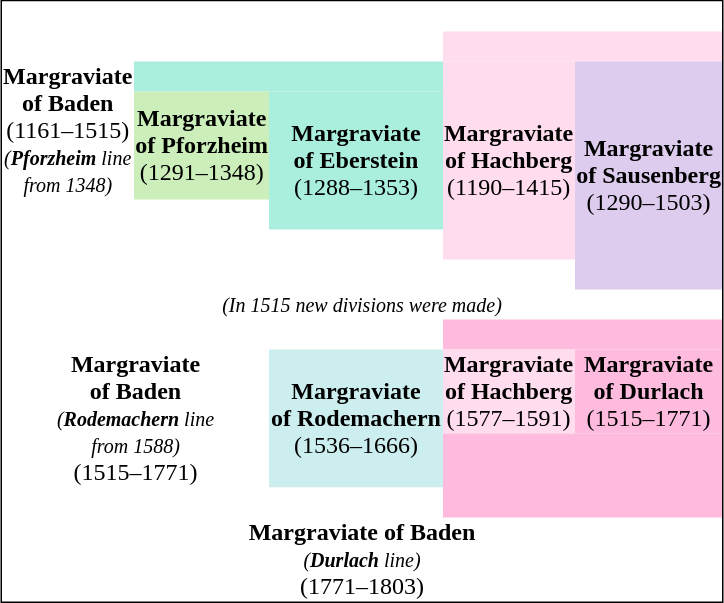<table align="center" style="border-spacing: 0px; border: 1px solid black; text-align: center;">
<tr>
<td colspan=6 style="background: #fff;">      </td>
</tr>
<tr>
<td colspan=3 style="background: #fff;">      </td>
<td colspan=3 style="background: #fde;">      </td>
</tr>
<tr>
<td colspan=1 rowspan="2" style="background: #fff;"><strong>Margraviate<br>of Baden</strong><br>(1161–1515)<br><small><em>(<span><strong>Pforzheim</strong></span> line<br>from 1348)</em></small></td>
<td colspan=2 style="background: #aed;">      </td>
<td colspan=1 rowspan="4" style="background: #fde;"><strong>Margraviate<br>of Hachberg</strong><br>(1190–1415)</td>
<td colspan=2 rowspan="5" style="background: #dce;"><strong>Margraviate<br>of Sausenberg</strong><br>(1290–1503)</td>
</tr>
<tr>
<td colspan=1 style="background: #ceb;"><strong>Margraviate<br>of Pforzheim</strong><br>(1291–1348)</td>
<td colspan=1 rowspan="2" style="background: #aed;"><strong>Margraviate<br>of Eberstein</strong><br>(1288–1353)</td>
</tr>
<tr>
<td colspan=2 style="background: #ZZZZZZ;">      </td>
</tr>
<tr>
<td colspan=3 style="background: #ZZZZZZ;">      </td>
</tr>
<tr>
<td colspan=4 style="background: #ZZZZZZ;">      </td>
</tr>
<tr>
<td colspan=6 style="background: #ZZZZZZ;"><small><em>(In 1515 new divisions were made)</em></small></td>
</tr>
<tr>
<td colspan=3 style="background: #fff;">      </td>
<td colspan=3 style="background: #fbd;">      </td>
</tr>
<tr>
<td colspan=2 rowspan="2" style="background: #fff;"><strong>Margraviate<br>of Baden</strong> <br><small><em>(<span><strong>Rodemachern</strong></span> line<br> from 1588)</em></small><br>(1515–1771)</td>
<td colspan=1  rowspan="2" style="background: #cee;"><strong>Margraviate<br>of Rodemachern</strong><br>(1536–1666)</td>
<td colspan=1  style="background: #fde;"><strong>Margraviate<br>of Hachberg</strong><br>(1577–1591)</td>
<td colspan=2  style="background: #fbd;"><strong>Margraviate<br>of Durlach</strong><br>(1515–1771)</td>
</tr>
<tr>
<td colspan=3 rowspan="2" style="background: #fbd;">      </td>
</tr>
<tr>
<td colspan=3 style="background: #fff;">      </td>
</tr>
<tr>
<td colspan=6 style="background: #ZZZZZZ;"><strong>Margraviate of Baden</strong><br><small><em>(<span><strong>Durlach</strong></span> line)</em></small><br>(1771–1803)</td>
</tr>
<tr>
</tr>
</table>
